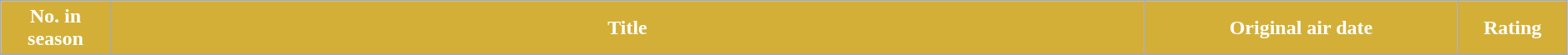<table class="wikitable plainrowheaders" style="width:99%;">
<tr>
<th scope="col" style="background-color: #D4AF37; color: #FFFFFF;" width=7%>No. in<br>season</th>
<th scope="col" style="background-color: #D4AF37; color: #FFFFFF;">Title</th>
<th scope="col" style="background-color: #D4AF37; color: #FFFFFF;" width=20%>Original air date</th>
<th scope="col" style="background-color: #D4AF37; color: #FFFFFF;" width=7%>Rating</th>
</tr>
<tr>
</tr>
</table>
